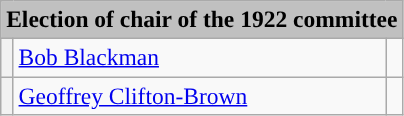<table class="wikitable" style="text-align:center; font-size:98%;">
<tr>
<td colspan="3" align="center" bgcolor="#C0C0C0"><strong>Election of chair of the 1922 committee</strong></td>
</tr>
<tr>
<th style="width:1px; background:"></th>
<td style="text-align:left;"><a href='#'>Bob Blackman</a></td>
<td></td>
</tr>
<tr>
<th style="width:1px; background:"></th>
<td style="text-align:left;"><a href='#'>Geoffrey Clifton-Brown</a></td>
<td></td>
</tr>
</table>
